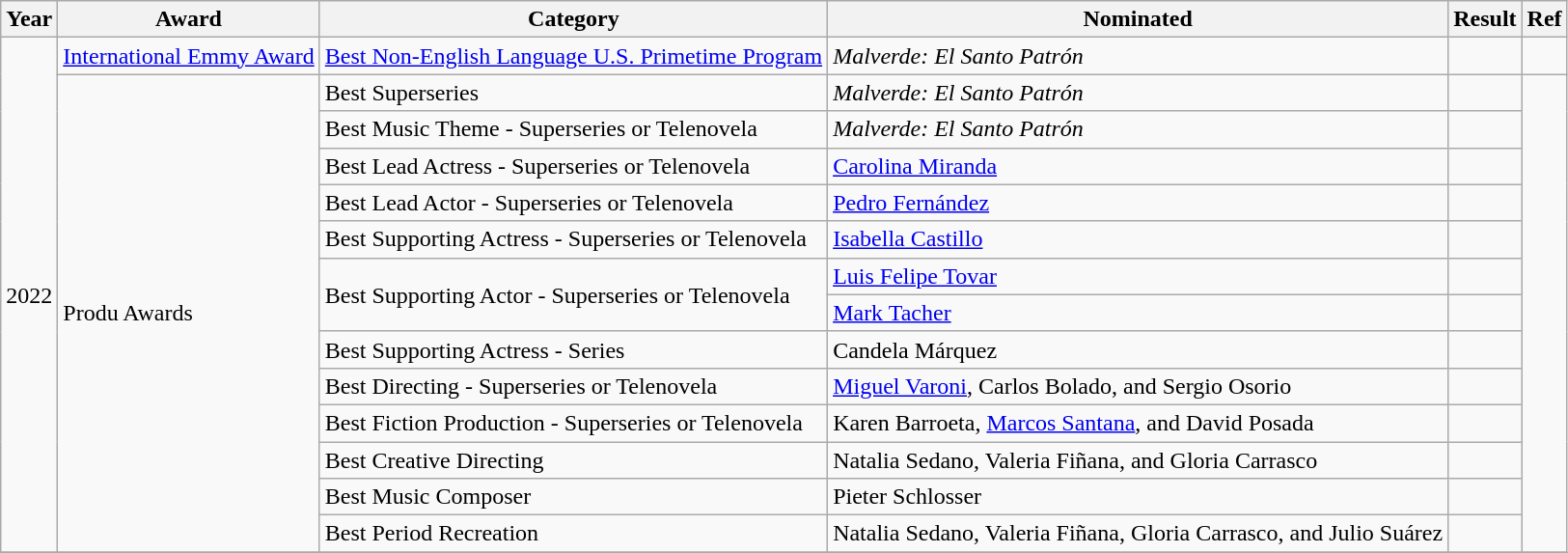<table class="wikitable plainrowheaders">
<tr>
<th scope="col">Year</th>
<th scope="col">Award</th>
<th scope="col">Category</th>
<th scope="col">Nominated</th>
<th scope="col">Result</th>
<th scope="col">Ref</th>
</tr>
<tr>
<td rowspan="14">2022</td>
<td><a href='#'>International Emmy Award</a></td>
<td><a href='#'>Best Non-English Language U.S. Primetime Program</a></td>
<td><em>Malverde: El Santo Patrón</em></td>
<td></td>
<td align="center"></td>
</tr>
<tr>
<td rowspan="13">Produ Awards</td>
<td>Best Superseries</td>
<td><em>Malverde: El Santo Patrón</em></td>
<td></td>
<td align="center" rowspan="13"></td>
</tr>
<tr>
<td>Best Music Theme - Superseries or Telenovela</td>
<td><em>Malverde: El Santo Patrón</em></td>
<td></td>
</tr>
<tr>
<td>Best Lead Actress - Superseries or Telenovela</td>
<td><a href='#'>Carolina Miranda</a></td>
<td></td>
</tr>
<tr>
<td>Best Lead Actor - Superseries or Telenovela</td>
<td><a href='#'>Pedro Fernández</a></td>
<td></td>
</tr>
<tr>
<td>Best Supporting Actress - Superseries or Telenovela</td>
<td><a href='#'>Isabella Castillo</a></td>
<td></td>
</tr>
<tr>
<td rowspan="2">Best Supporting Actor - Superseries or Telenovela</td>
<td><a href='#'>Luis Felipe Tovar</a></td>
<td></td>
</tr>
<tr>
<td><a href='#'>Mark Tacher</a></td>
<td></td>
</tr>
<tr>
<td>Best Supporting Actress - Series</td>
<td>Candela Márquez</td>
<td></td>
</tr>
<tr>
<td>Best Directing - Superseries or Telenovela</td>
<td><a href='#'>Miguel Varoni</a>, Carlos Bolado, and Sergio Osorio</td>
<td></td>
</tr>
<tr>
<td>Best Fiction Production - Superseries or Telenovela</td>
<td>Karen Barroeta, <a href='#'>Marcos Santana</a>, and David Posada</td>
<td></td>
</tr>
<tr>
<td>Best Creative Directing</td>
<td>Natalia Sedano, Valeria Fiñana, and Gloria Carrasco</td>
<td></td>
</tr>
<tr>
<td>Best Music Composer</td>
<td>Pieter Schlosser</td>
<td></td>
</tr>
<tr>
<td>Best Period Recreation</td>
<td>Natalia Sedano, Valeria Fiñana, Gloria Carrasco, and Julio Suárez</td>
<td></td>
</tr>
<tr>
</tr>
</table>
